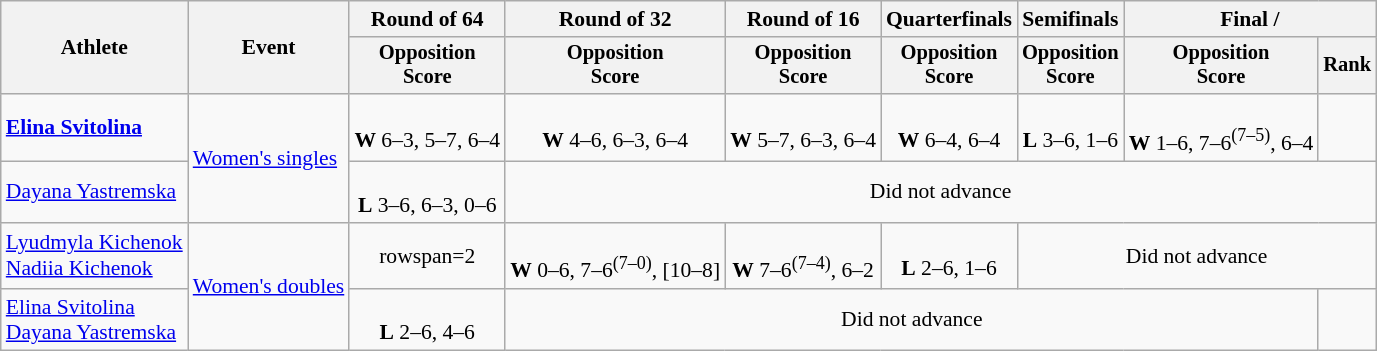<table class=wikitable style="font-size:90%">
<tr>
<th rowspan="2">Athlete</th>
<th rowspan="2">Event</th>
<th>Round of 64</th>
<th>Round of 32</th>
<th>Round of 16</th>
<th>Quarterfinals</th>
<th>Semifinals</th>
<th colspan=2>Final / </th>
</tr>
<tr style="font-size:95%">
<th>Opposition<br>Score</th>
<th>Opposition<br>Score</th>
<th>Opposition<br>Score</th>
<th>Opposition<br>Score</th>
<th>Opposition<br>Score</th>
<th>Opposition<br>Score</th>
<th>Rank</th>
</tr>
<tr align=center>
<td align=left><strong><a href='#'>Elina Svitolina</a></strong></td>
<td rowspan="2" align="left"><a href='#'>Women's singles</a></td>
<td><br><strong>W</strong> 6–3, 5–7, 6–4</td>
<td><br><strong>W</strong> 4–6, 6–3, 6–4</td>
<td><br><strong>W</strong> 5–7, 6–3, 6–4</td>
<td><br><strong>W</strong> 6–4, 6–4</td>
<td><br><strong>L</strong> 3–6, 1–6</td>
<td><br><strong>W</strong> 1–6, 7–6<sup>(7–5)</sup>, 6–4</td>
<td></td>
</tr>
<tr align=center>
<td align=left><a href='#'>Dayana Yastremska</a></td>
<td><br><strong>L</strong> 3–6, 6–3, 0–6</td>
<td colspan=6>Did not advance</td>
</tr>
<tr align="center">
<td align="left"><a href='#'>Lyudmyla Kichenok</a><br><a href='#'>Nadiia Kichenok</a></td>
<td align="left" rowspan=2><a href='#'>Women's doubles</a></td>
<td>rowspan=2 </td>
<td><br><strong>W</strong> 0–6, 7–6<sup>(7–0)</sup>, [10–8]</td>
<td><br><strong>W</strong> 7–6<sup>(7–4)</sup>, 6–2</td>
<td><br><strong>L</strong> 2–6, 1–6</td>
<td colspan=3>Did not advance</td>
</tr>
<tr align="center">
<td align="left"><a href='#'>Elina Svitolina</a><br><a href='#'>Dayana Yastremska</a></td>
<td><br><strong>L</strong> 2–6, 4–6</td>
<td colspan=5>Did not advance</td>
</tr>
</table>
